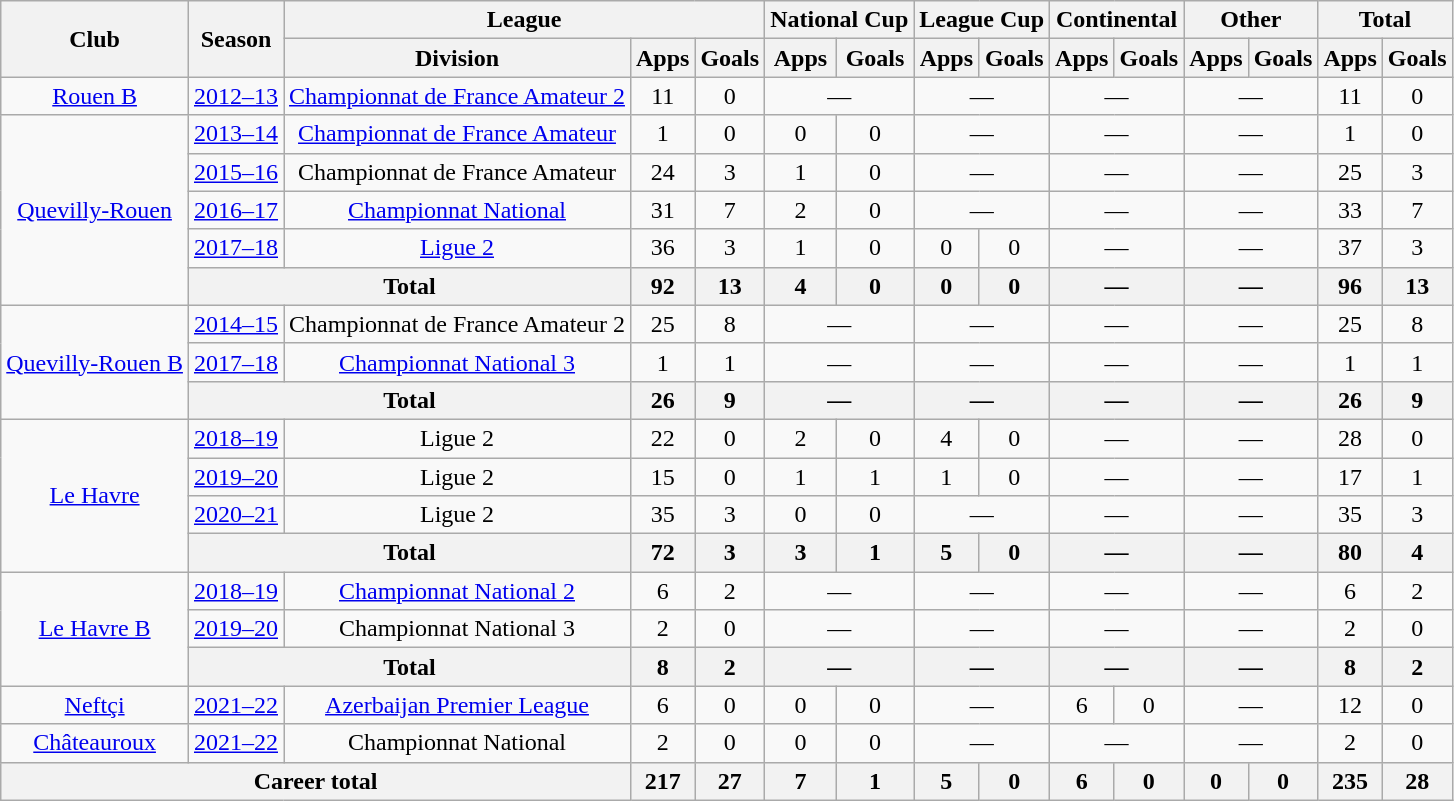<table class="wikitable" style="text-align:center">
<tr>
<th rowspan="2">Club</th>
<th rowspan="2">Season</th>
<th colspan="3">League</th>
<th colspan="2">National Cup</th>
<th colspan="2">League Cup</th>
<th colspan="2">Continental</th>
<th colspan="2">Other</th>
<th colspan="2">Total</th>
</tr>
<tr>
<th>Division</th>
<th>Apps</th>
<th>Goals</th>
<th>Apps</th>
<th>Goals</th>
<th>Apps</th>
<th>Goals</th>
<th>Apps</th>
<th>Goals</th>
<th>Apps</th>
<th>Goals</th>
<th>Apps</th>
<th>Goals</th>
</tr>
<tr>
<td><a href='#'>Rouen B</a></td>
<td><a href='#'>2012–13</a></td>
<td><a href='#'>Championnat de France Amateur 2</a></td>
<td>11</td>
<td>0</td>
<td colspan="2">—</td>
<td colspan="2">—</td>
<td colspan="2">—</td>
<td colspan="2">—</td>
<td>11</td>
<td>0</td>
</tr>
<tr>
<td rowspan="5"><a href='#'>Quevilly-Rouen</a></td>
<td><a href='#'>2013–14</a></td>
<td><a href='#'>Championnat de France Amateur</a></td>
<td>1</td>
<td>0</td>
<td>0</td>
<td>0</td>
<td colspan="2">—</td>
<td colspan="2">—</td>
<td colspan="2">—</td>
<td>1</td>
<td>0</td>
</tr>
<tr>
<td><a href='#'>2015–16</a></td>
<td>Championnat de France Amateur</td>
<td>24</td>
<td>3</td>
<td>1</td>
<td>0</td>
<td colspan="2">—</td>
<td colspan="2">—</td>
<td colspan="2">—</td>
<td>25</td>
<td>3</td>
</tr>
<tr>
<td><a href='#'>2016–17</a></td>
<td><a href='#'>Championnat National</a></td>
<td>31</td>
<td>7</td>
<td>2</td>
<td>0</td>
<td colspan="2">—</td>
<td colspan="2">—</td>
<td colspan="2">—</td>
<td>33</td>
<td>7</td>
</tr>
<tr>
<td><a href='#'>2017–18</a></td>
<td><a href='#'>Ligue 2</a></td>
<td>36</td>
<td>3</td>
<td>1</td>
<td>0</td>
<td>0</td>
<td>0</td>
<td colspan="2">—</td>
<td colspan="2">—</td>
<td>37</td>
<td>3</td>
</tr>
<tr>
<th colspan="2">Total</th>
<th>92</th>
<th>13</th>
<th>4</th>
<th>0</th>
<th>0</th>
<th>0</th>
<th colspan="2">—</th>
<th colspan="2">—</th>
<th>96</th>
<th>13</th>
</tr>
<tr>
<td rowspan="3"><a href='#'>Quevilly-Rouen B</a></td>
<td><a href='#'>2014–15</a></td>
<td>Championnat de France Amateur 2</td>
<td>25</td>
<td>8</td>
<td colspan="2">—</td>
<td colspan="2">—</td>
<td colspan="2">—</td>
<td colspan="2">—</td>
<td>25</td>
<td>8</td>
</tr>
<tr>
<td><a href='#'>2017–18</a></td>
<td><a href='#'>Championnat National 3</a></td>
<td>1</td>
<td>1</td>
<td colspan="2">—</td>
<td colspan="2">—</td>
<td colspan="2">—</td>
<td colspan="2">—</td>
<td>1</td>
<td>1</td>
</tr>
<tr>
<th colspan="2">Total</th>
<th>26</th>
<th>9</th>
<th colspan="2">—</th>
<th colspan="2">—</th>
<th colspan="2">—</th>
<th colspan="2">—</th>
<th>26</th>
<th>9</th>
</tr>
<tr>
<td rowspan="4"><a href='#'>Le Havre</a></td>
<td><a href='#'>2018–19</a></td>
<td>Ligue 2</td>
<td>22</td>
<td>0</td>
<td>2</td>
<td>0</td>
<td>4</td>
<td>0</td>
<td colspan="2">—</td>
<td colspan="2">—</td>
<td>28</td>
<td>0</td>
</tr>
<tr>
<td><a href='#'>2019–20</a></td>
<td>Ligue 2</td>
<td>15</td>
<td>0</td>
<td>1</td>
<td>1</td>
<td>1</td>
<td>0</td>
<td colspan="2">—</td>
<td colspan="2">—</td>
<td>17</td>
<td>1</td>
</tr>
<tr>
<td><a href='#'>2020–21</a></td>
<td>Ligue 2</td>
<td>35</td>
<td>3</td>
<td>0</td>
<td>0</td>
<td colspan="2">—</td>
<td colspan="2">—</td>
<td colspan="2">—</td>
<td>35</td>
<td>3</td>
</tr>
<tr>
<th colspan="2">Total</th>
<th>72</th>
<th>3</th>
<th>3</th>
<th>1</th>
<th>5</th>
<th>0</th>
<th colspan="2">—</th>
<th colspan="2">—</th>
<th>80</th>
<th>4</th>
</tr>
<tr>
<td rowspan="3"><a href='#'>Le Havre B</a></td>
<td><a href='#'>2018–19</a></td>
<td rowspan="1"><a href='#'>Championnat National 2</a></td>
<td>6</td>
<td>2</td>
<td colspan="2">—</td>
<td colspan="2">—</td>
<td colspan="2">—</td>
<td colspan="2">—</td>
<td>6</td>
<td>2</td>
</tr>
<tr>
<td><a href='#'>2019–20</a></td>
<td>Championnat National 3</td>
<td>2</td>
<td>0</td>
<td colspan="2">—</td>
<td colspan="2">—</td>
<td colspan="2">—</td>
<td colspan="2">—</td>
<td>2</td>
<td>0</td>
</tr>
<tr>
<th colspan="2">Total</th>
<th>8</th>
<th>2</th>
<th colspan="2">—</th>
<th colspan="2">—</th>
<th colspan="2">—</th>
<th colspan="2">—</th>
<th>8</th>
<th>2</th>
</tr>
<tr>
<td><a href='#'>Neftçi</a></td>
<td><a href='#'>2021–22</a></td>
<td><a href='#'>Azerbaijan Premier League</a></td>
<td>6</td>
<td>0</td>
<td>0</td>
<td>0</td>
<td colspan="2">—</td>
<td>6</td>
<td>0</td>
<td colspan="2">—</td>
<td>12</td>
<td>0</td>
</tr>
<tr>
<td><a href='#'>Châteauroux</a></td>
<td><a href='#'>2021–22</a></td>
<td>Championnat National</td>
<td>2</td>
<td>0</td>
<td>0</td>
<td>0</td>
<td colspan="2">—</td>
<td colspan="2">—</td>
<td colspan="2">—</td>
<td>2</td>
<td>0</td>
</tr>
<tr>
<th colspan="3">Career total</th>
<th>217</th>
<th>27</th>
<th>7</th>
<th>1</th>
<th>5</th>
<th>0</th>
<th>6</th>
<th>0</th>
<th>0</th>
<th>0</th>
<th>235</th>
<th>28</th>
</tr>
</table>
